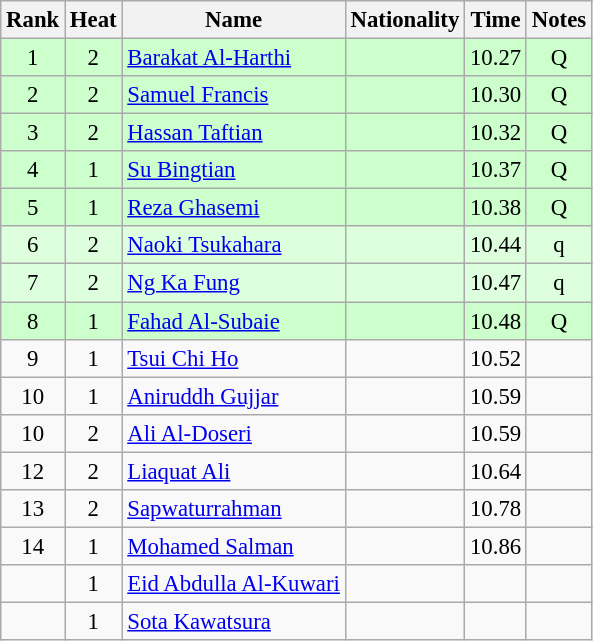<table class="wikitable sortable" style="text-align:center; font-size:95%">
<tr>
<th>Rank</th>
<th>Heat</th>
<th>Name</th>
<th>Nationality</th>
<th>Time</th>
<th>Notes</th>
</tr>
<tr bgcolor=ccffcc>
<td>1</td>
<td>2</td>
<td align=left><a href='#'>Barakat Al-Harthi</a></td>
<td align=left></td>
<td>10.27</td>
<td>Q</td>
</tr>
<tr bgcolor=ccffcc>
<td>2</td>
<td>2</td>
<td align=left><a href='#'>Samuel Francis</a></td>
<td align=left></td>
<td>10.30</td>
<td>Q</td>
</tr>
<tr bgcolor=ccffcc>
<td>3</td>
<td>2</td>
<td align=left><a href='#'>Hassan Taftian</a></td>
<td align=left></td>
<td>10.32</td>
<td>Q</td>
</tr>
<tr bgcolor=ccffcc>
<td>4</td>
<td>1</td>
<td align=left><a href='#'>Su Bingtian</a></td>
<td align=left></td>
<td>10.37</td>
<td>Q</td>
</tr>
<tr bgcolor=ccffcc>
<td>5</td>
<td>1</td>
<td align=left><a href='#'>Reza Ghasemi</a></td>
<td align=left></td>
<td>10.38</td>
<td>Q</td>
</tr>
<tr bgcolor=ddffdd>
<td>6</td>
<td>2</td>
<td align=left><a href='#'>Naoki Tsukahara</a></td>
<td align=left></td>
<td>10.44</td>
<td>q</td>
</tr>
<tr bgcolor=ddffdd>
<td>7</td>
<td>2</td>
<td align=left><a href='#'>Ng Ka Fung</a></td>
<td align=left></td>
<td>10.47</td>
<td>q</td>
</tr>
<tr bgcolor=ccffcc>
<td>8</td>
<td>1</td>
<td align=left><a href='#'>Fahad Al-Subaie</a></td>
<td align=left></td>
<td>10.48</td>
<td>Q</td>
</tr>
<tr>
<td>9</td>
<td>1</td>
<td align=left><a href='#'>Tsui Chi Ho</a></td>
<td align=left></td>
<td>10.52</td>
<td></td>
</tr>
<tr>
<td>10</td>
<td>1</td>
<td align=left><a href='#'>Aniruddh Gujjar</a></td>
<td align=left></td>
<td>10.59</td>
<td></td>
</tr>
<tr>
<td>10</td>
<td>2</td>
<td align=left><a href='#'>Ali Al-Doseri</a></td>
<td align=left></td>
<td>10.59</td>
<td></td>
</tr>
<tr>
<td>12</td>
<td>2</td>
<td align=left><a href='#'>Liaquat Ali</a></td>
<td align=left></td>
<td>10.64</td>
<td></td>
</tr>
<tr>
<td>13</td>
<td>2</td>
<td align=left><a href='#'>Sapwaturrahman</a></td>
<td align=left></td>
<td>10.78</td>
<td></td>
</tr>
<tr>
<td>14</td>
<td>1</td>
<td align=left><a href='#'>Mohamed Salman</a></td>
<td align=left></td>
<td>10.86</td>
<td></td>
</tr>
<tr>
<td></td>
<td>1</td>
<td align=left><a href='#'>Eid Abdulla Al-Kuwari</a></td>
<td align=left></td>
<td></td>
<td></td>
</tr>
<tr>
<td></td>
<td>1</td>
<td align=left><a href='#'>Sota Kawatsura</a></td>
<td align=left></td>
<td></td>
<td></td>
</tr>
</table>
